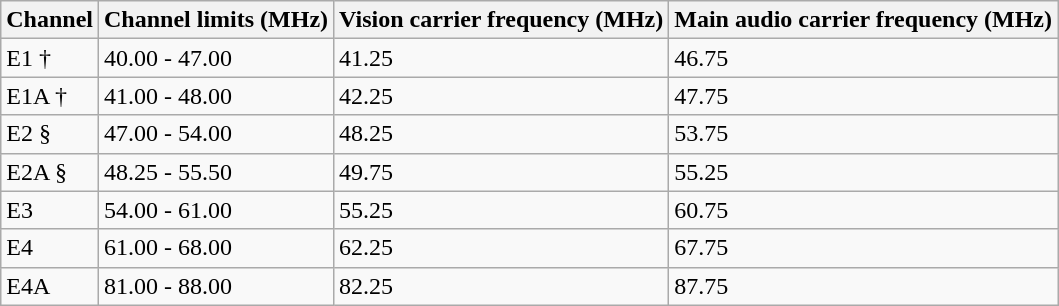<table class="wikitable">
<tr>
<th>Channel</th>
<th>Channel limits (MHz)</th>
<th>Vision carrier frequency (MHz)</th>
<th>Main audio carrier frequency (MHz)</th>
</tr>
<tr>
<td>E1 †</td>
<td>40.00 - 47.00</td>
<td>41.25</td>
<td>46.75</td>
</tr>
<tr>
<td>E1A †</td>
<td>41.00 - 48.00</td>
<td>42.25</td>
<td>47.75</td>
</tr>
<tr>
<td>E2 §</td>
<td>47.00 - 54.00</td>
<td>48.25</td>
<td>53.75</td>
</tr>
<tr>
<td>E2A §</td>
<td>48.25 - 55.50</td>
<td>49.75</td>
<td>55.25</td>
</tr>
<tr>
<td>E3</td>
<td>54.00 - 61.00</td>
<td>55.25</td>
<td>60.75</td>
</tr>
<tr>
<td>E4</td>
<td>61.00 - 68.00</td>
<td>62.25</td>
<td>67.75</td>
</tr>
<tr>
<td>E4A</td>
<td>81.00 - 88.00</td>
<td>82.25</td>
<td>87.75</td>
</tr>
</table>
